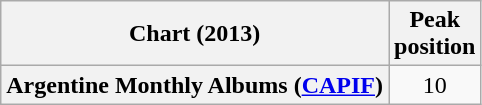<table class="wikitable sortable plainrowheaders" style="text-align:center">
<tr>
<th scope="col">Chart (2013)</th>
<th scope="col">Peak<br>position</th>
</tr>
<tr>
<th scope="row">Argentine Monthly Albums (<a href='#'>CAPIF</a>)</th>
<td>10</td>
</tr>
</table>
